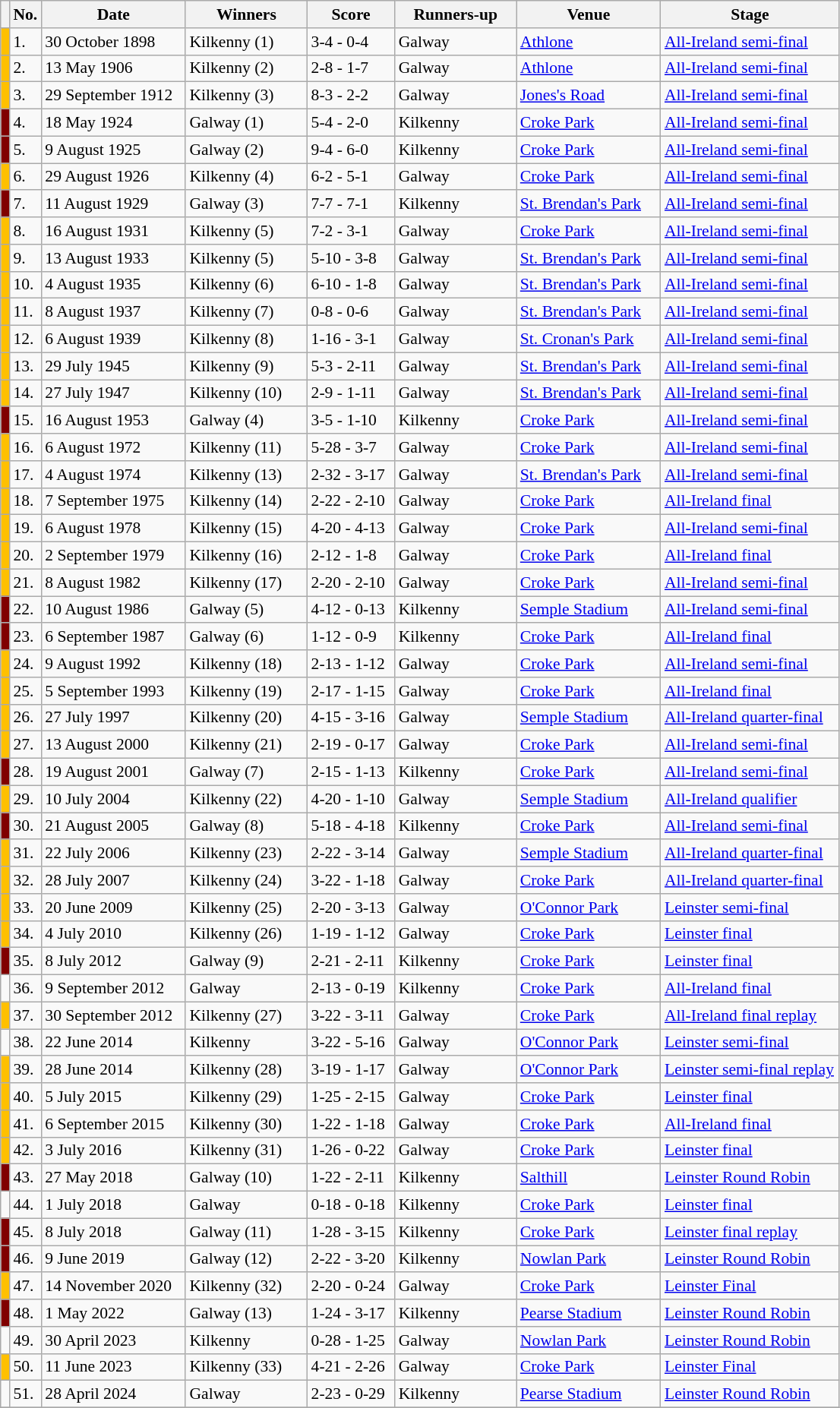<table class="wikitable" style="font-size:90%">
<tr>
<th width=1></th>
<th width=5>No.</th>
<th width=120>Date</th>
<th width=100>Winners</th>
<th width=70>Score</th>
<th width=100>Runners-up</th>
<th width=120>Venue</th>
<th width=150>Stage</th>
</tr>
<tr>
<td style="background-color:#FFC000"></td>
<td>1.</td>
<td>30 October 1898</td>
<td>Kilkenny (1)</td>
<td>3-4 - 0-4</td>
<td>Galway</td>
<td><a href='#'>Athlone</a></td>
<td><a href='#'>All-Ireland semi-final</a></td>
</tr>
<tr>
<td style="background-color:#FFC000"></td>
<td>2.</td>
<td>13 May 1906</td>
<td>Kilkenny (2)</td>
<td>2-8 - 1-7</td>
<td>Galway</td>
<td><a href='#'>Athlone</a></td>
<td><a href='#'>All-Ireland semi-final</a></td>
</tr>
<tr>
<td style="background-color:#FFC000"></td>
<td>3.</td>
<td>29 September 1912</td>
<td>Kilkenny (3)</td>
<td>8-3 - 2-2</td>
<td>Galway</td>
<td><a href='#'>Jones's Road</a></td>
<td><a href='#'>All-Ireland semi-final</a></td>
</tr>
<tr>
<td style="background-color:#800000"></td>
<td>4.</td>
<td>18 May 1924</td>
<td>Galway (1)</td>
<td>5-4 - 2-0</td>
<td>Kilkenny</td>
<td><a href='#'>Croke Park</a></td>
<td><a href='#'>All-Ireland semi-final</a></td>
</tr>
<tr>
<td style="background-color:#800000"></td>
<td>5.</td>
<td>9 August 1925</td>
<td>Galway (2)</td>
<td>9-4 - 6-0</td>
<td>Kilkenny</td>
<td><a href='#'>Croke Park</a></td>
<td><a href='#'>All-Ireland semi-final</a></td>
</tr>
<tr>
<td style="background-color:#FFC000"></td>
<td>6.</td>
<td>29 August 1926</td>
<td>Kilkenny (4)</td>
<td>6-2 - 5-1</td>
<td>Galway</td>
<td><a href='#'>Croke Park</a></td>
<td><a href='#'>All-Ireland semi-final</a></td>
</tr>
<tr>
<td style="background-color:#800000"></td>
<td>7.</td>
<td>11 August 1929</td>
<td>Galway (3)</td>
<td>7-7 - 7-1</td>
<td>Kilkenny</td>
<td><a href='#'>St. Brendan's Park</a></td>
<td><a href='#'>All-Ireland semi-final</a></td>
</tr>
<tr>
<td style="background-color:#FFC000"></td>
<td>8.</td>
<td>16 August 1931</td>
<td>Kilkenny (5)</td>
<td>7-2 - 3-1</td>
<td>Galway</td>
<td><a href='#'>Croke Park</a></td>
<td><a href='#'>All-Ireland semi-final</a></td>
</tr>
<tr>
<td style="background-color:#FFC000"></td>
<td>9.</td>
<td>13 August 1933</td>
<td>Kilkenny (5)</td>
<td>5-10 - 3-8</td>
<td>Galway</td>
<td><a href='#'>St. Brendan's Park</a></td>
<td><a href='#'>All-Ireland semi-final</a></td>
</tr>
<tr>
<td style="background-color:#FFC000"></td>
<td>10.</td>
<td>4 August 1935</td>
<td>Kilkenny (6)</td>
<td>6-10 - 1-8</td>
<td>Galway</td>
<td><a href='#'>St. Brendan's Park</a></td>
<td><a href='#'>All-Ireland semi-final</a></td>
</tr>
<tr>
<td style="background-color:#FFC000"></td>
<td>11.</td>
<td>8 August 1937</td>
<td>Kilkenny (7)</td>
<td>0-8 - 0-6</td>
<td>Galway</td>
<td><a href='#'>St. Brendan's Park</a></td>
<td><a href='#'>All-Ireland semi-final</a></td>
</tr>
<tr>
<td style="background-color:#FFC000"></td>
<td>12.</td>
<td>6 August 1939</td>
<td>Kilkenny (8)</td>
<td>1-16 - 3-1</td>
<td>Galway</td>
<td><a href='#'>St. Cronan's Park</a></td>
<td><a href='#'>All-Ireland semi-final</a></td>
</tr>
<tr>
<td style="background-color:#FFC000"></td>
<td>13.</td>
<td>29 July 1945</td>
<td>Kilkenny (9)</td>
<td>5-3 - 2-11</td>
<td>Galway</td>
<td><a href='#'>St. Brendan's Park</a></td>
<td><a href='#'>All-Ireland semi-final</a></td>
</tr>
<tr>
<td style="background-color:#FFC000"></td>
<td>14.</td>
<td>27 July 1947</td>
<td>Kilkenny (10)</td>
<td>2-9 - 1-11</td>
<td>Galway</td>
<td><a href='#'>St. Brendan's Park</a></td>
<td><a href='#'>All-Ireland semi-final</a></td>
</tr>
<tr>
<td style="background-color:#800000"></td>
<td>15.</td>
<td>16 August 1953</td>
<td>Galway (4)</td>
<td>3-5 - 1-10</td>
<td>Kilkenny</td>
<td><a href='#'>Croke Park</a></td>
<td><a href='#'>All-Ireland semi-final</a></td>
</tr>
<tr>
<td style="background-color:#FFC000"></td>
<td>16.</td>
<td>6 August 1972</td>
<td>Kilkenny (11)</td>
<td>5-28 - 3-7</td>
<td>Galway</td>
<td><a href='#'>Croke Park</a></td>
<td><a href='#'>All-Ireland semi-final</a></td>
</tr>
<tr>
<td style="background-color:#FFC000"></td>
<td>17.</td>
<td>4 August 1974</td>
<td>Kilkenny (13)</td>
<td>2-32 - 3-17</td>
<td>Galway</td>
<td><a href='#'>St. Brendan's Park</a></td>
<td><a href='#'>All-Ireland semi-final</a></td>
</tr>
<tr>
<td style="background-color:#FFC000"></td>
<td>18.</td>
<td>7 September 1975</td>
<td>Kilkenny (14)</td>
<td>2-22 - 2-10</td>
<td>Galway</td>
<td><a href='#'>Croke Park</a></td>
<td><a href='#'>All-Ireland final</a></td>
</tr>
<tr>
<td style="background-color:#FFC000"></td>
<td>19.</td>
<td>6 August 1978</td>
<td>Kilkenny (15)</td>
<td>4-20 - 4-13</td>
<td>Galway</td>
<td><a href='#'>Croke Park</a></td>
<td><a href='#'>All-Ireland semi-final</a></td>
</tr>
<tr>
<td style="background-color:#FFC000"></td>
<td>20.</td>
<td>2 September 1979</td>
<td>Kilkenny (16)</td>
<td>2-12 - 1-8</td>
<td>Galway</td>
<td><a href='#'>Croke Park</a></td>
<td><a href='#'>All-Ireland final</a></td>
</tr>
<tr>
<td style="background-color:#FFC000"></td>
<td>21.</td>
<td>8 August 1982</td>
<td>Kilkenny (17)</td>
<td>2-20 - 2-10</td>
<td>Galway</td>
<td><a href='#'>Croke Park</a></td>
<td><a href='#'>All-Ireland semi-final</a></td>
</tr>
<tr>
<td style="background-color:#800000"></td>
<td>22.</td>
<td>10 August 1986</td>
<td>Galway (5)</td>
<td>4-12 - 0-13</td>
<td>Kilkenny</td>
<td><a href='#'>Semple Stadium</a></td>
<td><a href='#'>All-Ireland semi-final</a></td>
</tr>
<tr>
<td style="background-color:#800000"></td>
<td>23.</td>
<td>6 September 1987</td>
<td>Galway (6)</td>
<td>1-12 - 0-9</td>
<td>Kilkenny</td>
<td><a href='#'>Croke Park</a></td>
<td><a href='#'>All-Ireland final</a></td>
</tr>
<tr>
<td style="background-color:#FFC000"></td>
<td>24.</td>
<td>9 August 1992</td>
<td>Kilkenny (18)</td>
<td>2-13 - 1-12</td>
<td>Galway</td>
<td><a href='#'>Croke Park</a></td>
<td><a href='#'>All-Ireland semi-final</a></td>
</tr>
<tr>
<td style="background-color:#FFC000"></td>
<td>25.</td>
<td>5 September 1993</td>
<td>Kilkenny (19)</td>
<td>2-17 - 1-15</td>
<td>Galway</td>
<td><a href='#'>Croke Park</a></td>
<td><a href='#'>All-Ireland final</a></td>
</tr>
<tr>
<td style="background-color:#FFC000"></td>
<td>26.</td>
<td>27 July 1997</td>
<td>Kilkenny (20)</td>
<td>4-15 - 3-16</td>
<td>Galway</td>
<td><a href='#'>Semple Stadium</a></td>
<td><a href='#'>All-Ireland quarter-final</a></td>
</tr>
<tr>
<td style="background-color:#FFC000"></td>
<td>27.</td>
<td>13 August 2000</td>
<td>Kilkenny (21)</td>
<td>2-19 - 0-17</td>
<td>Galway</td>
<td><a href='#'>Croke Park</a></td>
<td><a href='#'>All-Ireland semi-final</a></td>
</tr>
<tr>
<td style="background-color:#800000"></td>
<td>28.</td>
<td>19 August 2001</td>
<td>Galway (7)</td>
<td>2-15 - 1-13</td>
<td>Kilkenny</td>
<td><a href='#'>Croke Park</a></td>
<td><a href='#'>All-Ireland semi-final</a></td>
</tr>
<tr>
<td style="background-color:#FFC000"></td>
<td>29.</td>
<td>10 July 2004</td>
<td>Kilkenny (22)</td>
<td>4-20 - 1-10</td>
<td>Galway</td>
<td><a href='#'>Semple Stadium</a></td>
<td><a href='#'>All-Ireland qualifier</a></td>
</tr>
<tr>
<td style="background-color:#800000"></td>
<td>30.</td>
<td>21 August 2005</td>
<td>Galway (8)</td>
<td>5-18 - 4-18</td>
<td>Kilkenny</td>
<td><a href='#'>Croke Park</a></td>
<td><a href='#'>All-Ireland semi-final</a></td>
</tr>
<tr>
<td style="background-color:#FFC000"></td>
<td>31.</td>
<td>22 July 2006</td>
<td>Kilkenny (23)</td>
<td>2-22 - 3-14</td>
<td>Galway</td>
<td><a href='#'>Semple Stadium</a></td>
<td><a href='#'>All-Ireland quarter-final</a></td>
</tr>
<tr>
<td style="background-color:#FFC000"></td>
<td>32.</td>
<td>28 July 2007</td>
<td>Kilkenny (24)</td>
<td>3-22 - 1-18</td>
<td>Galway</td>
<td><a href='#'>Croke Park</a></td>
<td><a href='#'>All-Ireland quarter-final</a></td>
</tr>
<tr>
<td style="background-color:#FFC000"></td>
<td>33.</td>
<td>20 June 2009</td>
<td>Kilkenny (25)</td>
<td>2-20 - 3-13</td>
<td>Galway</td>
<td><a href='#'>O'Connor Park</a></td>
<td><a href='#'>Leinster semi-final</a></td>
</tr>
<tr>
<td style="background-color:#FFC000"></td>
<td>34.</td>
<td>4 July 2010</td>
<td>Kilkenny (26)</td>
<td>1-19 - 1-12</td>
<td>Galway</td>
<td><a href='#'>Croke Park</a></td>
<td><a href='#'>Leinster final</a></td>
</tr>
<tr>
<td style="background-color:#800000"></td>
<td>35.</td>
<td>8 July 2012</td>
<td>Galway (9)</td>
<td>2-21 - 2-11</td>
<td>Kilkenny</td>
<td><a href='#'>Croke Park</a></td>
<td><a href='#'>Leinster final</a></td>
</tr>
<tr>
<td></td>
<td>36.</td>
<td>9 September 2012</td>
<td>Galway</td>
<td>2-13 - 0-19</td>
<td>Kilkenny</td>
<td><a href='#'>Croke Park</a></td>
<td><a href='#'>All-Ireland final</a></td>
</tr>
<tr>
<td style="background-color:#FFC000"></td>
<td>37.</td>
<td>30 September 2012</td>
<td>Kilkenny (27)</td>
<td>3-22 - 3-11</td>
<td>Galway</td>
<td><a href='#'>Croke Park</a></td>
<td><a href='#'>All-Ireland final replay</a></td>
</tr>
<tr>
<td></td>
<td>38.</td>
<td>22 June 2014</td>
<td>Kilkenny</td>
<td>3-22 - 5-16</td>
<td>Galway</td>
<td><a href='#'>O'Connor Park</a></td>
<td><a href='#'>Leinster semi-final</a></td>
</tr>
<tr>
<td style="background-color:#FFC000"></td>
<td>39.</td>
<td>28 June 2014</td>
<td>Kilkenny (28)</td>
<td>3-19 - 1-17</td>
<td>Galway</td>
<td><a href='#'>O'Connor Park</a></td>
<td><a href='#'>Leinster semi-final replay</a></td>
</tr>
<tr>
<td style="background-color:#FFC000"></td>
<td>40.</td>
<td>5 July 2015</td>
<td>Kilkenny (29)</td>
<td>1-25 - 2-15</td>
<td>Galway</td>
<td><a href='#'>Croke Park</a></td>
<td><a href='#'>Leinster final</a></td>
</tr>
<tr>
<td style="background-color:#FFC000"></td>
<td>41.</td>
<td>6 September 2015</td>
<td>Kilkenny (30)</td>
<td>1-22 - 1-18</td>
<td>Galway</td>
<td><a href='#'>Croke Park</a></td>
<td><a href='#'>All-Ireland final</a></td>
</tr>
<tr>
<td style="background-color:#FFC000"></td>
<td>42.</td>
<td>3 July 2016</td>
<td>Kilkenny (31)</td>
<td>1-26 - 0-22</td>
<td>Galway</td>
<td><a href='#'>Croke Park</a></td>
<td><a href='#'>Leinster final</a></td>
</tr>
<tr>
<td style="background-color:#800000"></td>
<td>43.</td>
<td>27 May 2018</td>
<td>Galway (10)</td>
<td>1-22 - 2-11</td>
<td>Kilkenny</td>
<td><a href='#'>Salthill</a></td>
<td><a href='#'>Leinster Round Robin</a></td>
</tr>
<tr>
<td></td>
<td>44.</td>
<td>1 July 2018</td>
<td>Galway</td>
<td>0-18 - 0-18</td>
<td>Kilkenny</td>
<td><a href='#'>Croke Park</a></td>
<td><a href='#'>Leinster final</a></td>
</tr>
<tr>
<td style="background-color:#800000"></td>
<td>45.</td>
<td>8 July 2018</td>
<td>Galway (11)</td>
<td>1-28 - 3-15</td>
<td>Kilkenny</td>
<td><a href='#'>Croke Park</a></td>
<td><a href='#'>Leinster final replay</a></td>
</tr>
<tr>
<td style="background-color:#800000"></td>
<td>46.</td>
<td>9 June 2019</td>
<td>Galway (12)</td>
<td>2-22 - 3-20</td>
<td>Kilkenny</td>
<td><a href='#'>Nowlan Park</a></td>
<td><a href='#'>Leinster Round Robin</a></td>
</tr>
<tr>
<td style="background-color:#FFC000"></td>
<td>47.</td>
<td>14 November 2020</td>
<td>Kilkenny (32)</td>
<td>2-20 - 0-24</td>
<td>Galway</td>
<td><a href='#'>Croke Park</a></td>
<td><a href='#'>Leinster Final</a></td>
</tr>
<tr>
<td style="background-color:#800000"></td>
<td>48.</td>
<td>1 May 2022</td>
<td>Galway (13)</td>
<td>1-24 - 3-17</td>
<td>Kilkenny</td>
<td><a href='#'>Pearse Stadium</a></td>
<td><a href='#'>Leinster Round Robin</a></td>
</tr>
<tr>
<td></td>
<td>49.</td>
<td>30 April 2023</td>
<td>Kilkenny</td>
<td>0-28 - 1-25</td>
<td>Galway</td>
<td><a href='#'>Nowlan Park</a></td>
<td><a href='#'>Leinster Round Robin</a></td>
</tr>
<tr>
<td style="background-color:#FFC000"></td>
<td>50.</td>
<td>11 June 2023</td>
<td>Kilkenny (33)</td>
<td>4-21 - 2-26</td>
<td>Galway</td>
<td><a href='#'>Croke Park</a></td>
<td><a href='#'>Leinster Final</a></td>
</tr>
<tr>
<td></td>
<td>51.</td>
<td>28 April 2024</td>
<td>Galway</td>
<td>2-23 - 0-29</td>
<td>Kilkenny</td>
<td><a href='#'>Pearse Stadium</a></td>
<td><a href='#'>Leinster Round Robin</a></td>
</tr>
<tr>
</tr>
</table>
